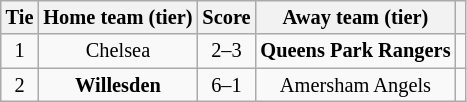<table class="wikitable" style="text-align:center; font-size:85%">
<tr>
<th>Tie</th>
<th>Home team (tier)</th>
<th>Score</th>
<th>Away team (tier)</th>
<th></th>
</tr>
<tr>
<td align="center">1</td>
<td>Chelsea</td>
<td align="center">2–3</td>
<td><strong>Queens Park Rangers</strong></td>
<td></td>
</tr>
<tr>
<td align="center">2</td>
<td><strong>Willesden</strong></td>
<td align="center">6–1</td>
<td>Amersham Angels</td>
<td></td>
</tr>
</table>
